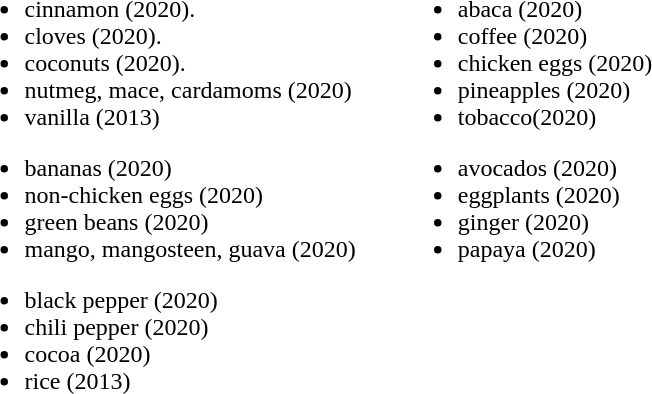<table>
<tr>
<td valign=top><br><ul><li>cinnamon (2020).</li><li>cloves (2020).</li><li>coconuts (2020).</li><li>nutmeg, mace, cardamoms (2020)</li><li>vanilla (2013)</li></ul><ul><li>bananas (2020)</li><li>non-chicken eggs (2020)</li><li>green beans (2020)</li><li>mango, mangosteen, guava (2020)</li></ul><ul><li>black pepper (2020)</li><li>chili pepper (2020)</li><li>cocoa (2020)</li><li>rice (2013)</li></ul></td>
<td width=20></td>
<td valign=top><br><ul><li>abaca (2020)</li><li>coffee (2020)</li><li>chicken eggs (2020)</li><li>pineapples (2020)</li><li>tobacco(2020)</li></ul><ul><li>avocados (2020)</li><li>eggplants (2020)</li><li>ginger (2020)</li><li>papaya (2020)</li></ul></td>
</tr>
</table>
